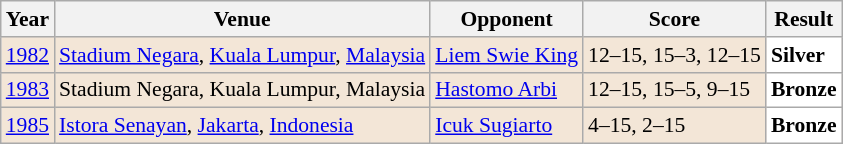<table class="sortable wikitable" style="font-size: 90%;">
<tr>
<th>Year</th>
<th>Venue</th>
<th>Opponent</th>
<th>Score</th>
<th>Result</th>
</tr>
<tr style="background:#F3E6D7">
<td align="center"><a href='#'>1982</a></td>
<td align="left"><a href='#'>Stadium Negara</a>, <a href='#'>Kuala Lumpur</a>, <a href='#'>Malaysia</a></td>
<td align="left"> <a href='#'>Liem Swie King</a></td>
<td align="left">12–15, 15–3, 12–15</td>
<td style="text-align:left; background:white"> <strong>Silver</strong></td>
</tr>
<tr style="background:#F3E6D7">
<td align="center"><a href='#'>1983</a></td>
<td align="left">Stadium Negara, Kuala Lumpur, Malaysia</td>
<td align="left"> <a href='#'>Hastomo Arbi</a></td>
<td align="left">12–15, 15–5, 9–15</td>
<td style="text-align:left; background:white"> <strong>Bronze</strong></td>
</tr>
<tr style="background:#F3E6D7">
<td align="center"><a href='#'>1985</a></td>
<td align="left"><a href='#'>Istora Senayan</a>, <a href='#'>Jakarta</a>, <a href='#'>Indonesia</a></td>
<td align="left"> <a href='#'>Icuk Sugiarto</a></td>
<td align="left">4–15, 2–15</td>
<td style="text-align:left; background:white"> <strong>Bronze</strong></td>
</tr>
</table>
